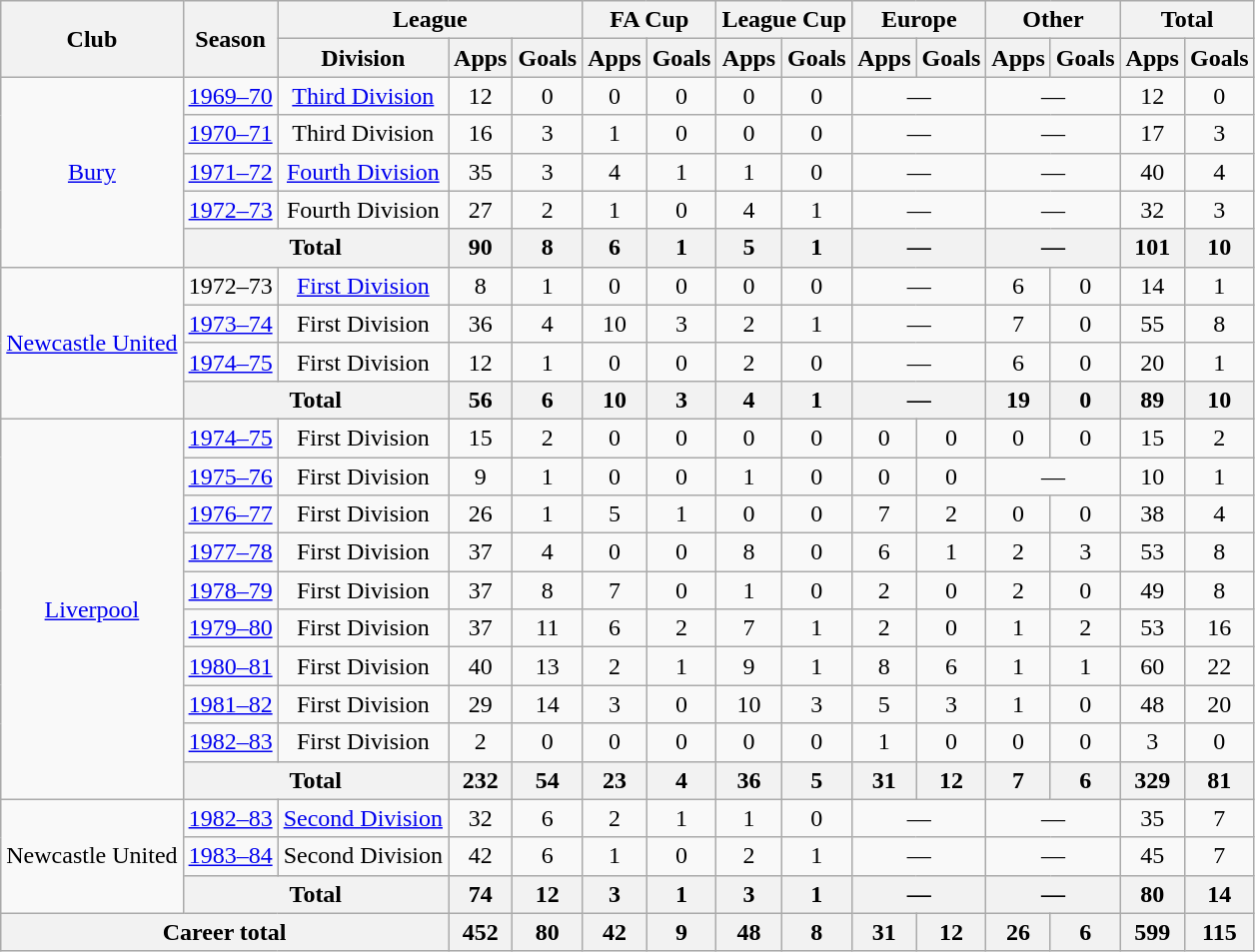<table class="wikitable" style="text-align:center">
<tr>
<th rowspan="2">Club</th>
<th rowspan="2">Season</th>
<th colspan="3">League</th>
<th colspan="2">FA Cup</th>
<th colspan="2">League Cup</th>
<th colspan="2">Europe</th>
<th colspan="2">Other</th>
<th colspan="2">Total</th>
</tr>
<tr>
<th>Division</th>
<th>Apps</th>
<th>Goals</th>
<th>Apps</th>
<th>Goals</th>
<th>Apps</th>
<th>Goals</th>
<th>Apps</th>
<th>Goals</th>
<th>Apps</th>
<th>Goals</th>
<th>Apps</th>
<th>Goals</th>
</tr>
<tr>
<td rowspan="5"><a href='#'>Bury</a></td>
<td><a href='#'>1969–70</a></td>
<td><a href='#'>Third Division</a></td>
<td>12</td>
<td>0</td>
<td>0</td>
<td>0</td>
<td>0</td>
<td>0</td>
<td colspan="2">—</td>
<td colspan="2">—</td>
<td>12</td>
<td>0</td>
</tr>
<tr>
<td><a href='#'>1970–71</a></td>
<td>Third Division</td>
<td>16</td>
<td>3</td>
<td>1</td>
<td>0</td>
<td>0</td>
<td>0</td>
<td colspan="2">—</td>
<td colspan="2">—</td>
<td>17</td>
<td>3</td>
</tr>
<tr>
<td><a href='#'>1971–72</a></td>
<td><a href='#'>Fourth Division</a></td>
<td>35</td>
<td>3</td>
<td>4</td>
<td>1</td>
<td>1</td>
<td>0</td>
<td colspan="2">—</td>
<td colspan="2">—</td>
<td>40</td>
<td>4</td>
</tr>
<tr>
<td><a href='#'>1972–73</a></td>
<td>Fourth Division</td>
<td>27</td>
<td>2</td>
<td>1</td>
<td>0</td>
<td>4</td>
<td>1</td>
<td colspan="2">—</td>
<td colspan="2">—</td>
<td>32</td>
<td>3</td>
</tr>
<tr>
<th colspan="2">Total</th>
<th>90</th>
<th>8</th>
<th>6</th>
<th>1</th>
<th>5</th>
<th>1</th>
<th colspan="2">—</th>
<th colspan="2">—</th>
<th>101</th>
<th>10</th>
</tr>
<tr>
<td rowspan="4"><a href='#'>Newcastle United</a></td>
<td>1972–73</td>
<td><a href='#'>First Division</a></td>
<td>8</td>
<td>1</td>
<td>0</td>
<td>0</td>
<td>0</td>
<td>0</td>
<td colspan="2">—</td>
<td>6</td>
<td>0</td>
<td>14</td>
<td>1</td>
</tr>
<tr>
<td><a href='#'>1973–74</a></td>
<td>First Division</td>
<td>36</td>
<td>4</td>
<td>10</td>
<td>3</td>
<td>2</td>
<td>1</td>
<td colspan="2">—</td>
<td>7</td>
<td>0</td>
<td>55</td>
<td>8</td>
</tr>
<tr>
<td><a href='#'>1974–75</a></td>
<td>First Division</td>
<td>12</td>
<td>1</td>
<td>0</td>
<td>0</td>
<td>2</td>
<td>0</td>
<td colspan="2">—</td>
<td>6</td>
<td>0</td>
<td>20</td>
<td>1</td>
</tr>
<tr>
<th colspan="2">Total</th>
<th>56</th>
<th>6</th>
<th>10</th>
<th>3</th>
<th>4</th>
<th>1</th>
<th colspan="2">—</th>
<th>19</th>
<th>0</th>
<th>89</th>
<th>10</th>
</tr>
<tr>
<td rowspan="10"><a href='#'>Liverpool</a></td>
<td><a href='#'>1974–75</a></td>
<td>First Division</td>
<td>15</td>
<td>2</td>
<td>0</td>
<td>0</td>
<td>0</td>
<td>0</td>
<td>0</td>
<td>0</td>
<td>0</td>
<td>0</td>
<td>15</td>
<td>2</td>
</tr>
<tr>
<td><a href='#'>1975–76</a></td>
<td>First Division</td>
<td>9</td>
<td>1</td>
<td>0</td>
<td>0</td>
<td>1</td>
<td>0</td>
<td>0</td>
<td>0</td>
<td colspan="2">—</td>
<td>10</td>
<td>1</td>
</tr>
<tr>
<td><a href='#'>1976–77</a></td>
<td>First Division</td>
<td>26</td>
<td>1</td>
<td>5</td>
<td>1</td>
<td>0</td>
<td>0</td>
<td>7</td>
<td>2</td>
<td>0</td>
<td>0</td>
<td>38</td>
<td>4</td>
</tr>
<tr>
<td><a href='#'>1977–78</a></td>
<td>First Division</td>
<td>37</td>
<td>4</td>
<td>0</td>
<td>0</td>
<td>8</td>
<td>0</td>
<td>6</td>
<td>1</td>
<td>2</td>
<td>3</td>
<td>53</td>
<td>8</td>
</tr>
<tr>
<td><a href='#'>1978–79</a></td>
<td>First Division</td>
<td>37</td>
<td>8</td>
<td>7</td>
<td>0</td>
<td>1</td>
<td>0</td>
<td>2</td>
<td>0</td>
<td>2</td>
<td>0</td>
<td>49</td>
<td>8</td>
</tr>
<tr>
<td><a href='#'>1979–80</a></td>
<td>First Division</td>
<td>37</td>
<td>11</td>
<td>6</td>
<td>2</td>
<td>7</td>
<td>1</td>
<td>2</td>
<td>0</td>
<td>1</td>
<td>2</td>
<td>53</td>
<td>16</td>
</tr>
<tr>
<td><a href='#'>1980–81</a></td>
<td>First Division</td>
<td>40</td>
<td>13</td>
<td>2</td>
<td>1</td>
<td>9</td>
<td>1</td>
<td>8</td>
<td>6</td>
<td>1</td>
<td>1</td>
<td>60</td>
<td>22</td>
</tr>
<tr>
<td><a href='#'>1981–82</a></td>
<td>First Division</td>
<td>29</td>
<td>14</td>
<td>3</td>
<td>0</td>
<td>10</td>
<td>3</td>
<td>5</td>
<td>3</td>
<td>1</td>
<td>0</td>
<td>48</td>
<td>20</td>
</tr>
<tr>
<td><a href='#'>1982–83</a></td>
<td>First Division</td>
<td>2</td>
<td>0</td>
<td>0</td>
<td>0</td>
<td>0</td>
<td>0</td>
<td>1</td>
<td>0</td>
<td>0</td>
<td>0</td>
<td>3</td>
<td>0</td>
</tr>
<tr>
<th colspan="2">Total</th>
<th>232</th>
<th>54</th>
<th>23</th>
<th>4</th>
<th>36</th>
<th>5</th>
<th>31</th>
<th>12</th>
<th>7</th>
<th>6</th>
<th>329</th>
<th>81</th>
</tr>
<tr>
<td rowspan="3">Newcastle United</td>
<td><a href='#'>1982–83</a></td>
<td><a href='#'>Second Division</a></td>
<td>32</td>
<td>6</td>
<td>2</td>
<td>1</td>
<td>1</td>
<td>0</td>
<td colspan="2">—</td>
<td colspan="2">—</td>
<td>35</td>
<td>7</td>
</tr>
<tr>
<td><a href='#'>1983–84</a></td>
<td>Second Division</td>
<td>42</td>
<td>6</td>
<td>1</td>
<td>0</td>
<td>2</td>
<td>1</td>
<td colspan="2">—</td>
<td colspan="2">—</td>
<td>45</td>
<td>7</td>
</tr>
<tr>
<th colspan="2">Total</th>
<th>74</th>
<th>12</th>
<th>3</th>
<th>1</th>
<th>3</th>
<th>1</th>
<th colspan="2">—</th>
<th colspan="2">—</th>
<th>80</th>
<th>14</th>
</tr>
<tr>
<th colspan="3">Career total</th>
<th>452</th>
<th>80</th>
<th>42</th>
<th>9</th>
<th>48</th>
<th>8</th>
<th>31</th>
<th>12</th>
<th>26</th>
<th>6</th>
<th>599</th>
<th>115</th>
</tr>
</table>
